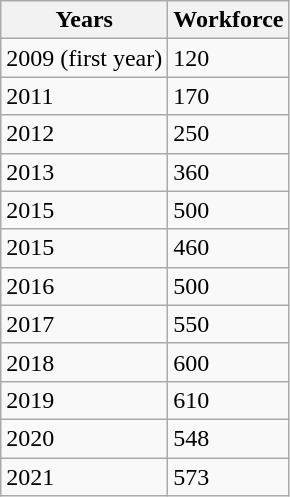<table class="wikitable">
<tr>
<th>Years</th>
<th>Workforce</th>
</tr>
<tr>
<td>2009 (first year)</td>
<td>120</td>
</tr>
<tr>
<td>2011</td>
<td>170</td>
</tr>
<tr>
<td>2012</td>
<td>250</td>
</tr>
<tr>
<td>2013</td>
<td>360</td>
</tr>
<tr>
<td>2015</td>
<td>500</td>
</tr>
<tr>
<td>2015</td>
<td>460</td>
</tr>
<tr>
<td>2016</td>
<td>500</td>
</tr>
<tr>
<td>2017</td>
<td>550</td>
</tr>
<tr>
<td>2018</td>
<td>600</td>
</tr>
<tr>
<td>2019</td>
<td>610</td>
</tr>
<tr>
<td>2020</td>
<td>548</td>
</tr>
<tr>
<td>2021</td>
<td>573</td>
</tr>
</table>
